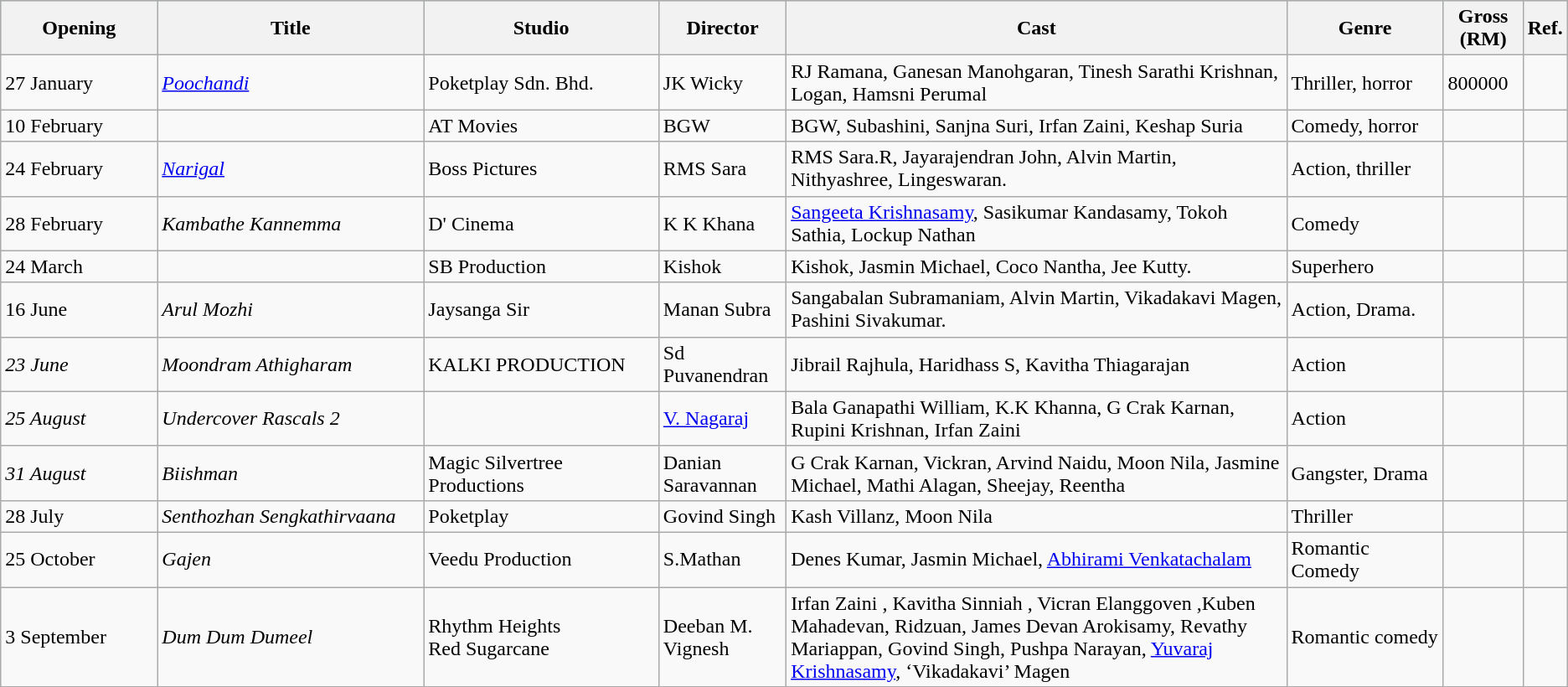<table class="wikitable">
<tr style="background:#b0e0e6; text-align:center;">
<th style="width:10%;">Opening</th>
<th style="width:17%;">Title</th>
<th style="width:15%;">Studio</th>
<th>Director</th>
<th>Cast</th>
<th style="width:10%;">Genre</th>
<th>Gross (RM)</th>
<th>Ref.</th>
</tr>
<tr>
<td>27 January</td>
<td><em><a href='#'>Poochandi</a></em></td>
<td>Poketplay Sdn. Bhd.</td>
<td>JK Wicky</td>
<td>RJ Ramana, Ganesan Manohgaran, Tinesh Sarathi Krishnan, Logan, Hamsni Perumal</td>
<td>Thriller, horror</td>
<td>800000</td>
<td></td>
</tr>
<tr>
<td>10 February</td>
<td><em></em></td>
<td>AT Movies</td>
<td>BGW</td>
<td>BGW, Subashini, Sanjna Suri, Irfan Zaini, Keshap Suria</td>
<td>Comedy, horror</td>
<td></td>
<td></td>
</tr>
<tr>
<td>24 February</td>
<td><em><a href='#'>Narigal</a></em></td>
<td>Boss Pictures</td>
<td>RMS Sara</td>
<td>RMS Sara.R, Jayarajendran John, Alvin Martin, Nithyashree, Lingeswaran.</td>
<td>Action, thriller</td>
<td></td>
<td></td>
</tr>
<tr>
<td>28 February</td>
<td><em>Kambathe Kannemma</em></td>
<td>D' Cinema</td>
<td>K K Khana</td>
<td><a href='#'>Sangeeta Krishnasamy</a>, Sasikumar Kandasamy, Tokoh Sathia, Lockup Nathan</td>
<td>Comedy</td>
<td></td>
<td></td>
</tr>
<tr>
<td>24 March</td>
<td><em></em></td>
<td>SB Production</td>
<td>Kishok</td>
<td>Kishok, Jasmin Michael, Coco Nantha, Jee Kutty.</td>
<td>Superhero</td>
<td></td>
<td></td>
</tr>
<tr>
<td>16 June</td>
<td><em>Arul Mozhi</em></td>
<td>Jaysanga Sir</td>
<td>Manan Subra</td>
<td>Sangabalan Subramaniam, Alvin Martin, Vikadakavi Magen, Pashini Sivakumar.</td>
<td>Action, Drama.</td>
<td></td>
<td></td>
</tr>
<tr>
<td><em>23 June</em></td>
<td><em>Moondram Athigharam</em></td>
<td>KALKI PRODUCTION</td>
<td>Sd Puvanendran</td>
<td>Jibrail Rajhula, Haridhass S, Kavitha Thiagarajan</td>
<td>Action</td>
<td></td>
<td></td>
</tr>
<tr>
<td><em>25 August</em></td>
<td><em>Undercover Rascals 2</em></td>
<td></td>
<td><a href='#'>V. Nagaraj</a></td>
<td>Bala Ganapathi William, K.K Khanna, G Crak Karnan, Rupini Krishnan, Irfan Zaini</td>
<td>Action</td>
<td></td>
<td></td>
</tr>
<tr>
<td><em>31 August</em></td>
<td><em>Biishman</em></td>
<td>Magic Silvertree Productions</td>
<td>Danian Saravannan</td>
<td>G Crak Karnan, Vickran, Arvind Naidu, Moon Nila, Jasmine Michael, Mathi Alagan, Sheejay, Reentha</td>
<td>Gangster, Drama</td>
<td></td>
<td></td>
</tr>
<tr>
<td>28 July</td>
<td><em>Senthozhan Sengkathirvaana</em></td>
<td>Poketplay</td>
<td>Govind Singh</td>
<td>Kash Villanz, Moon Nila</td>
<td>Thriller</td>
<td></td>
<td></td>
</tr>
<tr>
<td>25 October</td>
<td><em>Gajen</em></td>
<td>Veedu Production</td>
<td>S.Mathan</td>
<td>Denes Kumar, Jasmin Michael, <a href='#'>Abhirami Venkatachalam</a></td>
<td>Romantic Comedy</td>
<td></td>
<td></td>
</tr>
<tr>
<td>3 September</td>
<td><em>Dum Dum Dumeel</em></td>
<td>Rhythm Heights <br> Red Sugarcane</td>
<td>Deeban M. Vignesh</td>
<td>Irfan Zaini , Kavitha Sinniah , Vicran Elanggoven ,Kuben Mahadevan, Ridzuan, James Devan Arokisamy, Revathy Mariappan, Govind Singh, Pushpa Narayan, <a href='#'>Yuvaraj Krishnasamy</a>, ‘Vikadakavi’ Magen</td>
<td>Romantic comedy</td>
<td></td>
</tr>
</table>
